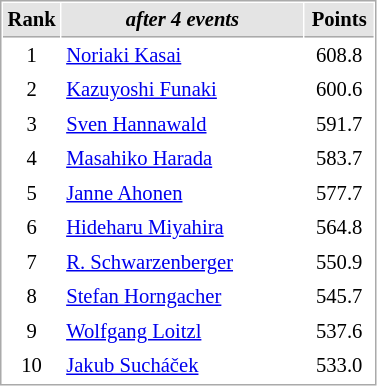<table cellspacing="1" cellpadding="3" style="border:1px solid #AAAAAA;font-size:86%">
<tr bgcolor="#E4E4E4">
<th style="border-bottom:1px solid #AAAAAA" width=10>Rank</th>
<th style="border-bottom:1px solid #AAAAAA" width=155><em>after 4 events</em></th>
<th style="border-bottom:1px solid #AAAAAA" width=40>Points</th>
</tr>
<tr>
<td align=center>1</td>
<td> <a href='#'>Noriaki Kasai</a></td>
<td align=center>608.8</td>
</tr>
<tr>
<td align=center>2</td>
<td> <a href='#'>Kazuyoshi Funaki</a></td>
<td align=center>600.6</td>
</tr>
<tr>
<td align=center>3</td>
<td> <a href='#'>Sven Hannawald</a></td>
<td align=center>591.7</td>
</tr>
<tr>
<td align=center>4</td>
<td> <a href='#'>Masahiko Harada</a></td>
<td align=center>583.7</td>
</tr>
<tr>
<td align=center>5</td>
<td> <a href='#'>Janne Ahonen</a></td>
<td align=center>577.7</td>
</tr>
<tr>
<td align=center>6</td>
<td> <a href='#'>Hideharu Miyahira</a></td>
<td align=center>564.8</td>
</tr>
<tr>
<td align=center>7</td>
<td> <a href='#'>R. Schwarzenberger</a></td>
<td align=center>550.9</td>
</tr>
<tr>
<td align=center>8</td>
<td> <a href='#'>Stefan Horngacher</a></td>
<td align=center>545.7</td>
</tr>
<tr>
<td align=center>9</td>
<td> <a href='#'>Wolfgang Loitzl</a></td>
<td align=center>537.6</td>
</tr>
<tr>
<td align=center>10</td>
<td> <a href='#'>Jakub Sucháček</a></td>
<td align=center>533.0</td>
</tr>
</table>
